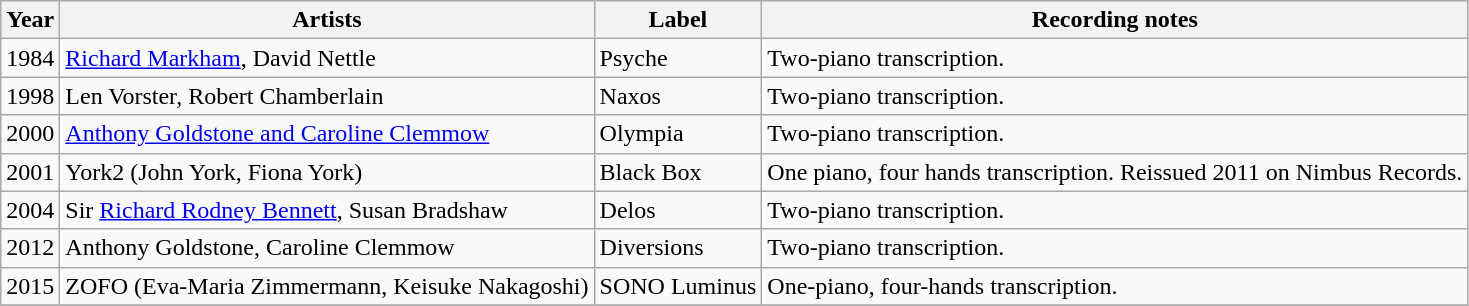<table class="wikitable">
<tr>
<th>Year</th>
<th>Artists</th>
<th>Label</th>
<th>Recording notes</th>
</tr>
<tr>
<td>1984</td>
<td><a href='#'>Richard Markham</a>, David Nettle</td>
<td>Psyche</td>
<td>Two-piano transcription.</td>
</tr>
<tr>
<td>1998</td>
<td>Len Vorster, Robert Chamberlain</td>
<td>Naxos</td>
<td>Two-piano transcription.</td>
</tr>
<tr>
<td>2000</td>
<td><a href='#'>Anthony Goldstone and Caroline Clemmow</a></td>
<td>Olympia</td>
<td>Two-piano transcription.</td>
</tr>
<tr>
<td>2001</td>
<td>York2 (John York, Fiona York)</td>
<td>Black Box</td>
<td>One piano, four hands transcription. Reissued 2011 on Nimbus Records.</td>
</tr>
<tr>
<td>2004</td>
<td>Sir <a href='#'>Richard Rodney Bennett</a>, Susan Bradshaw</td>
<td>Delos</td>
<td>Two-piano transcription.</td>
</tr>
<tr>
<td>2012</td>
<td>Anthony Goldstone, Caroline Clemmow</td>
<td>Diversions</td>
<td>Two-piano transcription.</td>
</tr>
<tr>
<td>2015</td>
<td>ZOFO (Eva-Maria Zimmermann, Keisuke Nakagoshi)</td>
<td>SONO Luminus</td>
<td>One-piano, four-hands transcription.</td>
</tr>
<tr>
</tr>
</table>
